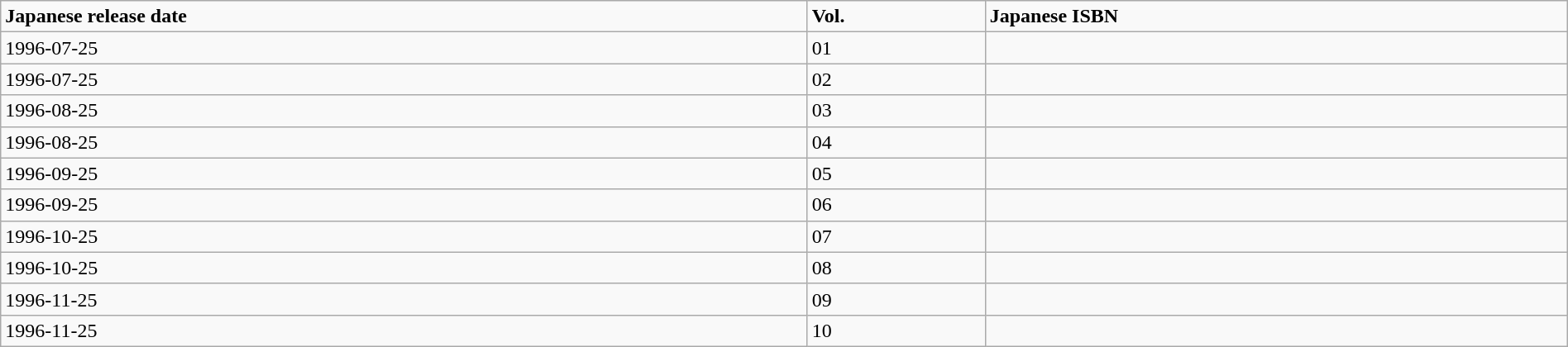<table class="wikitable" width="100%">
<tr>
<td><strong>Japanese release date</strong></td>
<td><strong>Vol.</strong></td>
<td><strong>Japanese ISBN</strong></td>
</tr>
<tr>
<td>1996-07-25</td>
<td>01</td>
<td></td>
</tr>
<tr>
<td>1996-07-25</td>
<td>02</td>
<td></td>
</tr>
<tr>
<td>1996-08-25</td>
<td>03</td>
<td></td>
</tr>
<tr>
<td>1996-08-25</td>
<td>04</td>
<td></td>
</tr>
<tr>
<td>1996-09-25</td>
<td>05</td>
<td></td>
</tr>
<tr>
<td>1996-09-25</td>
<td>06</td>
<td></td>
</tr>
<tr>
<td>1996-10-25</td>
<td>07</td>
<td></td>
</tr>
<tr>
<td>1996-10-25</td>
<td>08</td>
<td></td>
</tr>
<tr>
<td>1996-11-25</td>
<td>09</td>
<td></td>
</tr>
<tr>
<td>1996-11-25</td>
<td>10</td>
<td></td>
</tr>
</table>
